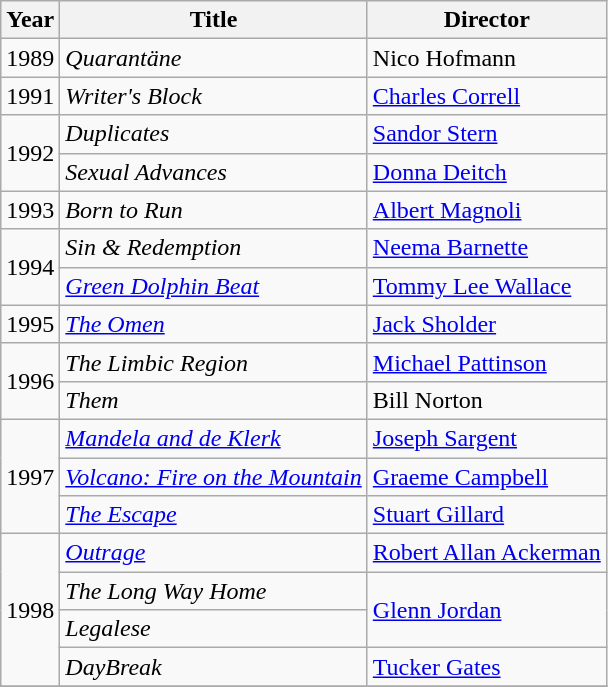<table class="wikitable">
<tr>
<th>Year</th>
<th>Title</th>
<th>Director</th>
</tr>
<tr>
<td>1989</td>
<td><em>Quarantäne</em></td>
<td>Nico Hofmann</td>
</tr>
<tr>
<td>1991</td>
<td><em>Writer's Block</em></td>
<td><a href='#'>Charles Correll</a></td>
</tr>
<tr>
<td rowspan=2>1992</td>
<td><em>Duplicates</em></td>
<td><a href='#'>Sandor Stern</a></td>
</tr>
<tr>
<td><em>Sexual Advances</em></td>
<td><a href='#'>Donna Deitch</a></td>
</tr>
<tr>
<td>1993</td>
<td><em>Born to Run</em></td>
<td><a href='#'>Albert Magnoli</a></td>
</tr>
<tr>
<td rowspan=2>1994</td>
<td><em>Sin & Redemption</em></td>
<td><a href='#'>Neema Barnette</a></td>
</tr>
<tr>
<td><em><a href='#'>Green Dolphin Beat</a></em></td>
<td><a href='#'>Tommy Lee Wallace</a></td>
</tr>
<tr>
<td>1995</td>
<td><em><a href='#'>The Omen</a></em></td>
<td><a href='#'>Jack Sholder</a></td>
</tr>
<tr>
<td rowspan=2>1996</td>
<td><em>The Limbic Region</em></td>
<td><a href='#'>Michael Pattinson</a></td>
</tr>
<tr>
<td><em>Them</em></td>
<td>Bill Norton</td>
</tr>
<tr>
<td rowspan=3>1997</td>
<td><em><a href='#'>Mandela and de Klerk</a></em></td>
<td><a href='#'>Joseph Sargent</a></td>
</tr>
<tr>
<td><em><a href='#'>Volcano: Fire on the Mountain</a></em></td>
<td><a href='#'>Graeme Campbell</a></td>
</tr>
<tr>
<td><em><a href='#'>The Escape</a></em></td>
<td><a href='#'>Stuart Gillard</a></td>
</tr>
<tr>
<td rowspan=4>1998</td>
<td><em><a href='#'>Outrage</a></em></td>
<td><a href='#'>Robert Allan Ackerman</a></td>
</tr>
<tr>
<td><em>The Long Way Home</em></td>
<td rowspan=2><a href='#'>Glenn Jordan</a></td>
</tr>
<tr>
<td><em>Legalese</em></td>
</tr>
<tr>
<td><em>DayBreak</em></td>
<td><a href='#'>Tucker Gates</a></td>
</tr>
<tr>
</tr>
</table>
